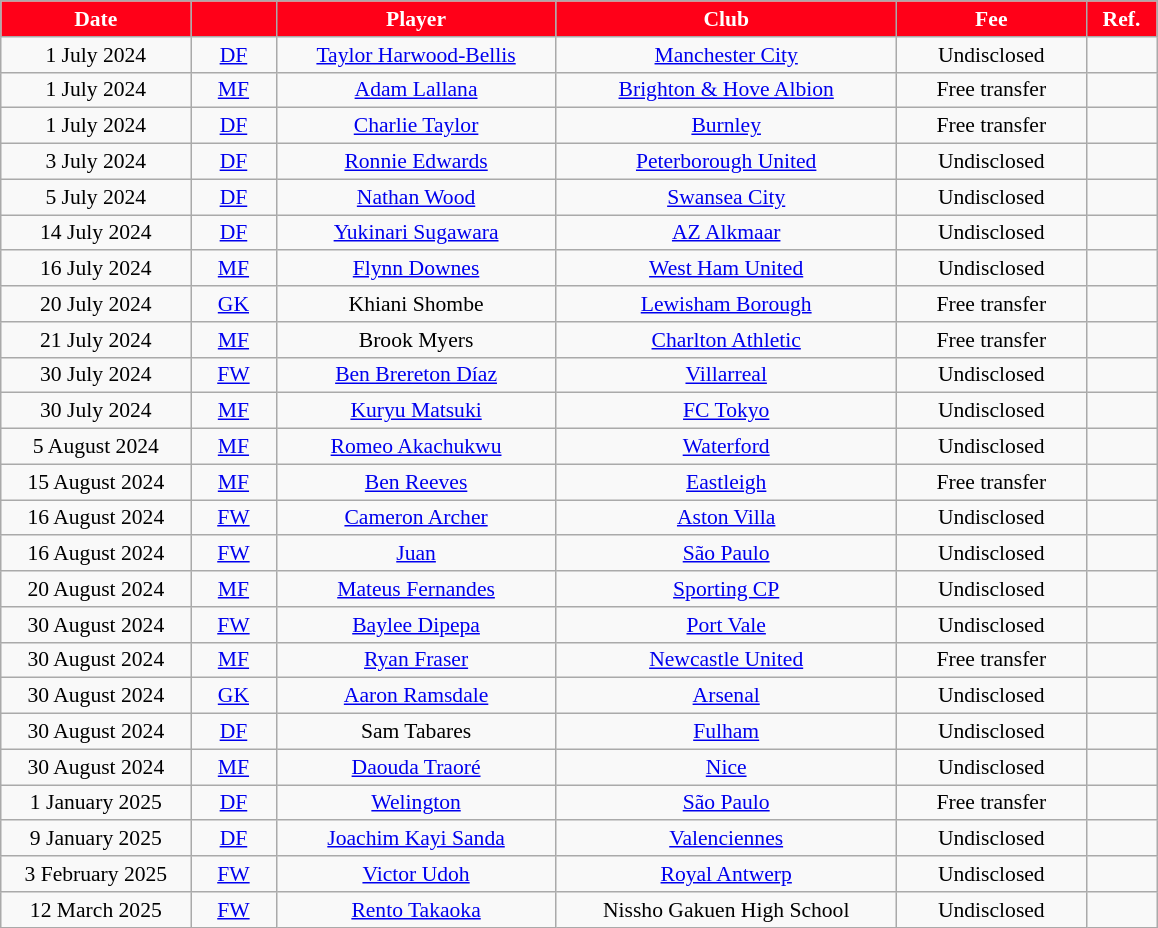<table class="wikitable" style="text-align:center; font-size:90%; ">
<tr>
<th style="background:#FF0018; color:#FFFFFF; width:120px;">Date</th>
<th style="background:#FF0018; color:#FFFFFF; width:50px;"></th>
<th style="background:#FF0018; color:#FFFFFF; width:180px;">Player</th>
<th style="background:#FF0018; color:#FFFFFF; width:220px;">Club</th>
<th style="background:#FF0018; color:#FFFFFF; width:120px;">Fee</th>
<th style="background:#FF0018; color:#FFFFFF; width:40px;">Ref.</th>
</tr>
<tr>
<td>1 July 2024</td>
<td><a href='#'>DF</a></td>
<td> <a href='#'>Taylor Harwood-Bellis</a></td>
<td> <a href='#'>Manchester City</a></td>
<td>Undisclosed</td>
<td></td>
</tr>
<tr>
<td>1 July 2024</td>
<td><a href='#'>MF</a></td>
<td> <a href='#'>Adam Lallana</a></td>
<td> <a href='#'>Brighton & Hove Albion</a></td>
<td>Free transfer</td>
<td></td>
</tr>
<tr>
<td>1 July 2024</td>
<td><a href='#'>DF</a></td>
<td> <a href='#'>Charlie Taylor</a></td>
<td> <a href='#'>Burnley</a></td>
<td>Free transfer</td>
<td></td>
</tr>
<tr>
<td>3 July 2024</td>
<td><a href='#'>DF</a></td>
<td> <a href='#'>Ronnie Edwards</a></td>
<td> <a href='#'>Peterborough United</a></td>
<td>Undisclosed</td>
<td></td>
</tr>
<tr>
<td>5 July 2024</td>
<td><a href='#'>DF</a></td>
<td> <a href='#'>Nathan Wood</a></td>
<td> <a href='#'>Swansea City</a></td>
<td>Undisclosed</td>
<td></td>
</tr>
<tr>
<td>14 July 2024</td>
<td><a href='#'>DF</a></td>
<td> <a href='#'>Yukinari Sugawara</a></td>
<td> <a href='#'>AZ Alkmaar</a></td>
<td>Undisclosed</td>
<td></td>
</tr>
<tr>
<td>16 July 2024</td>
<td><a href='#'>MF</a></td>
<td> <a href='#'>Flynn Downes</a></td>
<td> <a href='#'>West Ham United</a></td>
<td>Undisclosed</td>
<td></td>
</tr>
<tr>
<td>20 July 2024</td>
<td><a href='#'>GK</a></td>
<td> Khiani Shombe</td>
<td> <a href='#'>Lewisham Borough</a></td>
<td>Free transfer</td>
<td></td>
</tr>
<tr>
<td>21 July 2024</td>
<td><a href='#'>MF</a></td>
<td> Brook Myers</td>
<td> <a href='#'>Charlton Athletic</a></td>
<td>Free transfer</td>
<td></td>
</tr>
<tr>
<td>30 July 2024</td>
<td><a href='#'>FW</a></td>
<td> <a href='#'>Ben Brereton Díaz</a></td>
<td> <a href='#'>Villarreal</a></td>
<td>Undisclosed</td>
<td></td>
</tr>
<tr>
<td>30 July 2024</td>
<td><a href='#'>MF</a></td>
<td> <a href='#'>Kuryu Matsuki</a></td>
<td> <a href='#'>FC Tokyo</a></td>
<td>Undisclosed</td>
<td></td>
</tr>
<tr>
<td>5 August 2024</td>
<td><a href='#'>MF</a></td>
<td> <a href='#'>Romeo Akachukwu</a></td>
<td> <a href='#'>Waterford</a></td>
<td>Undisclosed</td>
<td></td>
</tr>
<tr>
<td>15 August 2024</td>
<td><a href='#'>MF</a></td>
<td> <a href='#'>Ben Reeves</a></td>
<td> <a href='#'>Eastleigh</a></td>
<td>Free transfer</td>
<td></td>
</tr>
<tr>
<td>16 August 2024</td>
<td><a href='#'>FW</a></td>
<td> <a href='#'>Cameron Archer</a></td>
<td> <a href='#'>Aston Villa</a></td>
<td>Undisclosed</td>
<td></td>
</tr>
<tr>
<td>16 August 2024</td>
<td><a href='#'>FW</a></td>
<td> <a href='#'>Juan</a></td>
<td> <a href='#'>São Paulo</a></td>
<td>Undisclosed</td>
<td></td>
</tr>
<tr>
<td>20 August 2024</td>
<td><a href='#'>MF</a></td>
<td> <a href='#'>Mateus Fernandes</a></td>
<td> <a href='#'>Sporting CP</a></td>
<td>Undisclosed</td>
<td></td>
</tr>
<tr>
<td>30 August 2024</td>
<td><a href='#'>FW</a></td>
<td> <a href='#'>Baylee Dipepa</a></td>
<td> <a href='#'>Port Vale</a></td>
<td>Undisclosed</td>
<td></td>
</tr>
<tr>
<td>30 August 2024</td>
<td><a href='#'>MF</a></td>
<td> <a href='#'>Ryan Fraser</a></td>
<td> <a href='#'>Newcastle United</a></td>
<td>Free transfer</td>
<td></td>
</tr>
<tr>
<td>30 August 2024</td>
<td><a href='#'>GK</a></td>
<td> <a href='#'>Aaron Ramsdale</a></td>
<td> <a href='#'>Arsenal</a></td>
<td>Undisclosed</td>
<td></td>
</tr>
<tr>
<td>30 August 2024</td>
<td><a href='#'>DF</a></td>
<td> Sam Tabares</td>
<td> <a href='#'>Fulham</a></td>
<td>Undisclosed</td>
<td></td>
</tr>
<tr>
<td>30 August 2024</td>
<td><a href='#'>MF</a></td>
<td> <a href='#'>Daouda Traoré</a></td>
<td> <a href='#'>Nice</a></td>
<td>Undisclosed</td>
<td></td>
</tr>
<tr>
<td>1 January 2025</td>
<td><a href='#'>DF</a></td>
<td> <a href='#'>Welington</a></td>
<td> <a href='#'>São Paulo</a></td>
<td>Free transfer</td>
<td></td>
</tr>
<tr>
<td>9 January 2025</td>
<td><a href='#'>DF</a></td>
<td> <a href='#'>Joachim Kayi Sanda</a></td>
<td> <a href='#'>Valenciennes</a></td>
<td>Undisclosed</td>
<td></td>
</tr>
<tr>
<td>3 February 2025</td>
<td><a href='#'>FW</a></td>
<td> <a href='#'>Victor Udoh</a></td>
<td> <a href='#'>Royal Antwerp</a></td>
<td>Undisclosed</td>
<td></td>
</tr>
<tr>
<td>12 March 2025</td>
<td><a href='#'>FW</a></td>
<td> <a href='#'>Rento Takaoka</a></td>
<td> Nissho Gakuen High School</td>
<td>Undisclosed</td>
<td></td>
</tr>
</table>
